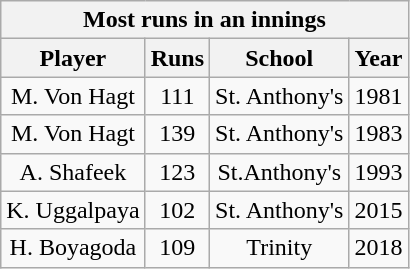<table class="wikitable sortable sticky-header-multi mw-collapsible" style="font-size:100%; text-align:center">
<tr>
<th colspan="4">Most runs in an innings</th>
</tr>
<tr>
<th class="unsortable">Player</th>
<th>Runs</th>
<th>School</th>
<th>Year</th>
</tr>
<tr>
<td align="center">M. Von Hagt</td>
<td align="center">111</td>
<td align="center">St. Anthony's</td>
<td align="center">1981</td>
</tr>
<tr>
<td align="center">M. Von Hagt</td>
<td align="center">139</td>
<td align="center">St. Anthony's</td>
<td align="center">1983</td>
</tr>
<tr>
<td align="center">A. Shafeek</td>
<td align="center">123</td>
<td align="center">St.Anthony's</td>
<td align="center">1993</td>
</tr>
<tr>
<td align="center">K. Uggalpaya</td>
<td align="center">102</td>
<td align="center">St. Anthony's</td>
<td align="center">2015</td>
</tr>
<tr>
<td align="center">H. Boyagoda</td>
<td align="center">109</td>
<td align="center">Trinity</td>
<td align="center">2018</td>
</tr>
</table>
